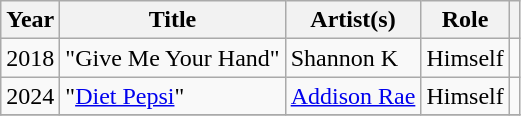<table class="wikitable sortabl">
<tr>
<th>Year</th>
<th>Title</th>
<th>Artist(s)</th>
<th>Role</th>
<th scope="col"></th>
</tr>
<tr>
<td>2018</td>
<td>"Give Me Your Hand"</td>
<td>Shannon K</td>
<td>Himself</td>
<td></td>
</tr>
<tr>
<td>2024</td>
<td>"<a href='#'>Diet Pepsi</a>"</td>
<td><a href='#'>Addison Rae</a></td>
<td>Himself</td>
<td></td>
</tr>
<tr>
</tr>
</table>
